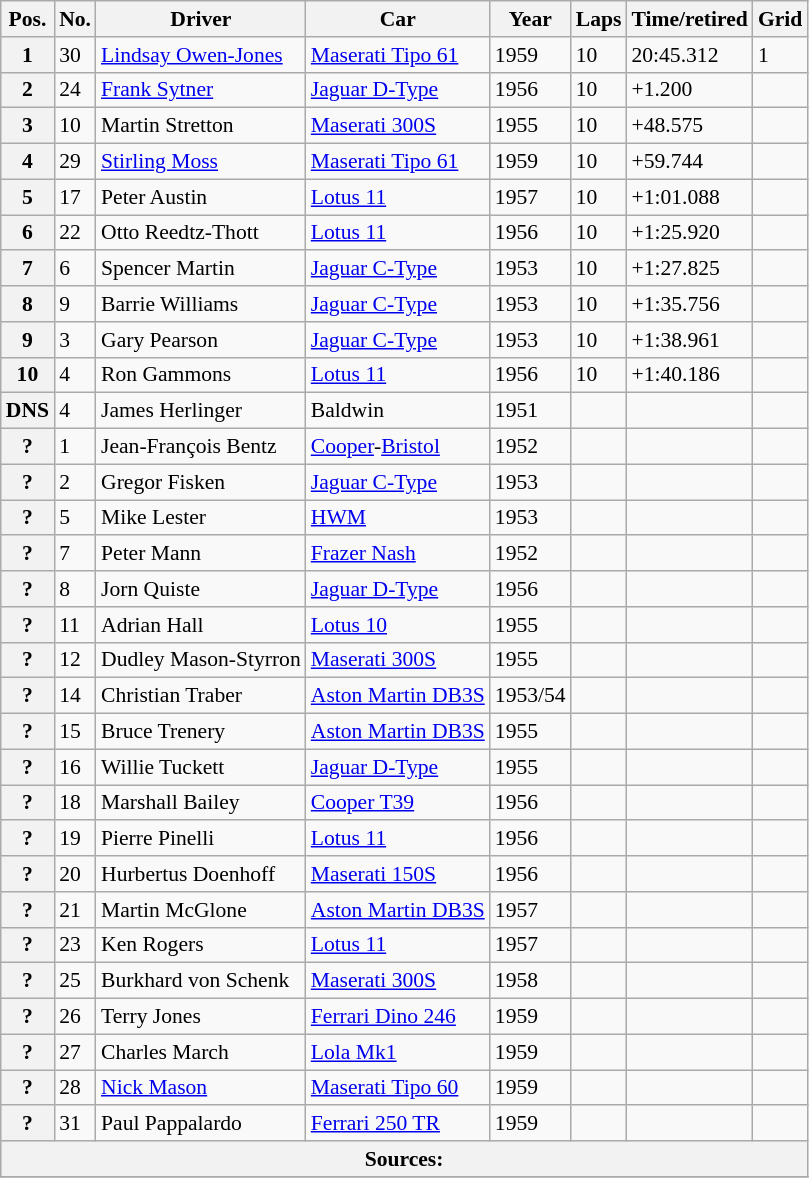<table class="wikitable" style="font-size:90%">
<tr>
<th>Pos.</th>
<th>No.</th>
<th>Driver</th>
<th>Car</th>
<th>Year</th>
<th>Laps</th>
<th>Time/retired</th>
<th>Grid</th>
</tr>
<tr>
<th>1</th>
<td>30</td>
<td> <a href='#'>Lindsay Owen-Jones</a></td>
<td><a href='#'>Maserati Tipo 61</a></td>
<td>1959</td>
<td>10</td>
<td>20:45.312</td>
<td>1</td>
</tr>
<tr>
<th>2</th>
<td>24</td>
<td> <a href='#'>Frank Sytner</a></td>
<td><a href='#'>Jaguar D-Type</a></td>
<td>1956</td>
<td>10</td>
<td>+1.200</td>
<td></td>
</tr>
<tr>
<th>3</th>
<td>10</td>
<td> Martin Stretton</td>
<td><a href='#'>Maserati 300S</a></td>
<td>1955</td>
<td>10</td>
<td>+48.575</td>
<td></td>
</tr>
<tr>
<th>4</th>
<td>29</td>
<td> <a href='#'>Stirling Moss</a></td>
<td><a href='#'>Maserati Tipo 61</a></td>
<td>1959</td>
<td>10</td>
<td>+59.744</td>
<td></td>
</tr>
<tr>
<th>5</th>
<td>17</td>
<td> Peter Austin</td>
<td><a href='#'>Lotus 11</a></td>
<td>1957</td>
<td>10</td>
<td>+1:01.088</td>
<td></td>
</tr>
<tr>
<th>6</th>
<td>22</td>
<td> Otto Reedtz-Thott</td>
<td><a href='#'>Lotus 11</a></td>
<td>1956</td>
<td>10</td>
<td>+1:25.920</td>
<td></td>
</tr>
<tr>
<th>7</th>
<td>6</td>
<td> Spencer Martin</td>
<td><a href='#'>Jaguar C-Type</a></td>
<td>1953</td>
<td>10</td>
<td>+1:27.825</td>
<td></td>
</tr>
<tr>
<th>8</th>
<td>9</td>
<td> Barrie Williams</td>
<td><a href='#'>Jaguar C-Type</a></td>
<td>1953</td>
<td>10</td>
<td>+1:35.756</td>
<td></td>
</tr>
<tr>
<th>9</th>
<td>3</td>
<td> Gary Pearson</td>
<td><a href='#'>Jaguar C-Type</a></td>
<td>1953</td>
<td>10</td>
<td>+1:38.961</td>
<td></td>
</tr>
<tr>
<th>10</th>
<td>4</td>
<td> Ron Gammons</td>
<td><a href='#'>Lotus 11</a></td>
<td>1956</td>
<td>10</td>
<td>+1:40.186</td>
<td></td>
</tr>
<tr>
<th>DNS</th>
<td>4</td>
<td> James Herlinger</td>
<td>Baldwin</td>
<td>1951</td>
<td></td>
<td></td>
<td></td>
</tr>
<tr>
<th>?</th>
<td>1</td>
<td> Jean-François Bentz</td>
<td><a href='#'>Cooper</a>-<a href='#'>Bristol</a></td>
<td>1952</td>
<td></td>
<td></td>
<td></td>
</tr>
<tr>
<th>?</th>
<td>2</td>
<td> Gregor Fisken</td>
<td><a href='#'>Jaguar C-Type</a></td>
<td>1953</td>
<td></td>
<td></td>
<td></td>
</tr>
<tr>
<th>?</th>
<td>5</td>
<td> Mike Lester</td>
<td><a href='#'>HWM</a></td>
<td>1953</td>
<td></td>
<td></td>
<td></td>
</tr>
<tr>
<th>?</th>
<td>7</td>
<td> Peter Mann</td>
<td><a href='#'>Frazer Nash</a></td>
<td>1952</td>
<td></td>
<td></td>
<td></td>
</tr>
<tr>
<th>?</th>
<td>8</td>
<td> Jorn Quiste</td>
<td><a href='#'>Jaguar D-Type</a></td>
<td>1956</td>
<td></td>
<td></td>
<td></td>
</tr>
<tr>
<th>?</th>
<td>11</td>
<td> Adrian Hall</td>
<td><a href='#'>Lotus 10</a></td>
<td>1955</td>
<td></td>
<td></td>
<td></td>
</tr>
<tr>
<th>?</th>
<td>12</td>
<td> Dudley Mason-Styrron</td>
<td><a href='#'>Maserati 300S</a></td>
<td>1955</td>
<td></td>
<td></td>
<td></td>
</tr>
<tr>
<th>?</th>
<td>14</td>
<td> Christian Traber</td>
<td><a href='#'>Aston Martin DB3S</a></td>
<td>1953/54</td>
<td></td>
<td></td>
<td></td>
</tr>
<tr>
<th>?</th>
<td>15</td>
<td> Bruce Trenery</td>
<td><a href='#'>Aston Martin DB3S</a></td>
<td>1955</td>
<td></td>
<td></td>
<td></td>
</tr>
<tr>
<th>?</th>
<td>16</td>
<td> Willie Tuckett</td>
<td><a href='#'>Jaguar D-Type</a></td>
<td>1955</td>
<td></td>
<td></td>
<td></td>
</tr>
<tr>
<th>?</th>
<td>18</td>
<td> Marshall Bailey</td>
<td><a href='#'>Cooper T39</a></td>
<td>1956</td>
<td></td>
<td></td>
<td></td>
</tr>
<tr>
<th>?</th>
<td>19</td>
<td> Pierre Pinelli</td>
<td><a href='#'>Lotus 11</a></td>
<td>1956</td>
<td></td>
<td></td>
<td></td>
</tr>
<tr>
<th>?</th>
<td>20</td>
<td> Hurbertus Doenhoff</td>
<td><a href='#'>Maserati 150S</a></td>
<td>1956</td>
<td></td>
<td></td>
<td></td>
</tr>
<tr>
<th>?</th>
<td>21</td>
<td> Martin McGlone</td>
<td><a href='#'>Aston Martin DB3S</a></td>
<td>1957</td>
<td></td>
<td></td>
<td></td>
</tr>
<tr>
<th>?</th>
<td>23</td>
<td> Ken Rogers</td>
<td><a href='#'>Lotus 11</a></td>
<td>1957</td>
<td></td>
<td></td>
<td></td>
</tr>
<tr>
<th>?</th>
<td>25</td>
<td> Burkhard von Schenk</td>
<td><a href='#'>Maserati 300S</a></td>
<td>1958</td>
<td></td>
<td></td>
<td></td>
</tr>
<tr>
<th>?</th>
<td>26</td>
<td> Terry Jones</td>
<td><a href='#'>Ferrari Dino 246</a></td>
<td>1959</td>
<td></td>
<td></td>
<td></td>
</tr>
<tr>
<th>?</th>
<td>27</td>
<td> Charles March </td>
<td><a href='#'>Lola Mk1</a></td>
<td>1959</td>
<td></td>
<td></td>
<td></td>
</tr>
<tr>
<th>?</th>
<td>28</td>
<td> <a href='#'>Nick Mason</a></td>
<td><a href='#'>Maserati Tipo 60</a></td>
<td>1959</td>
<td></td>
<td></td>
<td></td>
</tr>
<tr>
<th>?</th>
<td>31</td>
<td> Paul Pappalardo</td>
<td><a href='#'>Ferrari 250 TR</a></td>
<td>1959</td>
<td></td>
<td></td>
<td></td>
</tr>
<tr style="background-color:#E5E4E2" align="center">
<th colspan=8>Sources:</th>
</tr>
<tr>
</tr>
</table>
